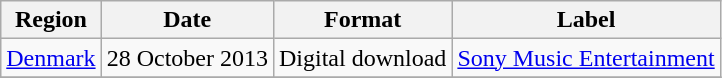<table class=wikitable>
<tr>
<th>Region</th>
<th>Date</th>
<th>Format</th>
<th>Label</th>
</tr>
<tr>
<td><a href='#'>Denmark</a></td>
<td>28 October 2013</td>
<td>Digital download</td>
<td><a href='#'>Sony Music Entertainment</a></td>
</tr>
<tr>
</tr>
</table>
